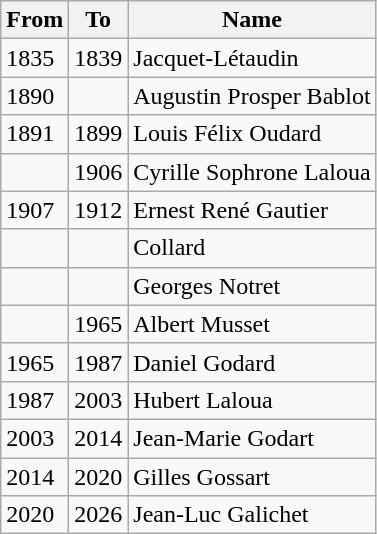<table class="wikitable">
<tr>
<th>From</th>
<th>To</th>
<th>Name</th>
</tr>
<tr>
<td>1835</td>
<td>1839</td>
<td>Jacquet-Létaudin</td>
</tr>
<tr>
<td>1890</td>
<td></td>
<td>Augustin Prosper Bablot</td>
</tr>
<tr>
<td>1891</td>
<td>1899</td>
<td>Louis Félix Oudard</td>
</tr>
<tr>
<td></td>
<td>1906</td>
<td>Cyrille Sophrone Laloua</td>
</tr>
<tr>
<td>1907</td>
<td>1912</td>
<td>Ernest René Gautier</td>
</tr>
<tr>
<td></td>
<td></td>
<td>Collard</td>
</tr>
<tr>
<td></td>
<td></td>
<td>Georges Notret</td>
</tr>
<tr>
<td></td>
<td>1965</td>
<td>Albert Musset</td>
</tr>
<tr>
<td>1965</td>
<td>1987</td>
<td>Daniel Godard</td>
</tr>
<tr>
<td>1987</td>
<td>2003</td>
<td>Hubert Laloua</td>
</tr>
<tr>
<td>2003</td>
<td>2014</td>
<td>Jean-Marie Godart</td>
</tr>
<tr>
<td>2014</td>
<td>2020</td>
<td>Gilles Gossart</td>
</tr>
<tr>
<td>2020</td>
<td>2026</td>
<td>Jean-Luc Galichet</td>
</tr>
</table>
